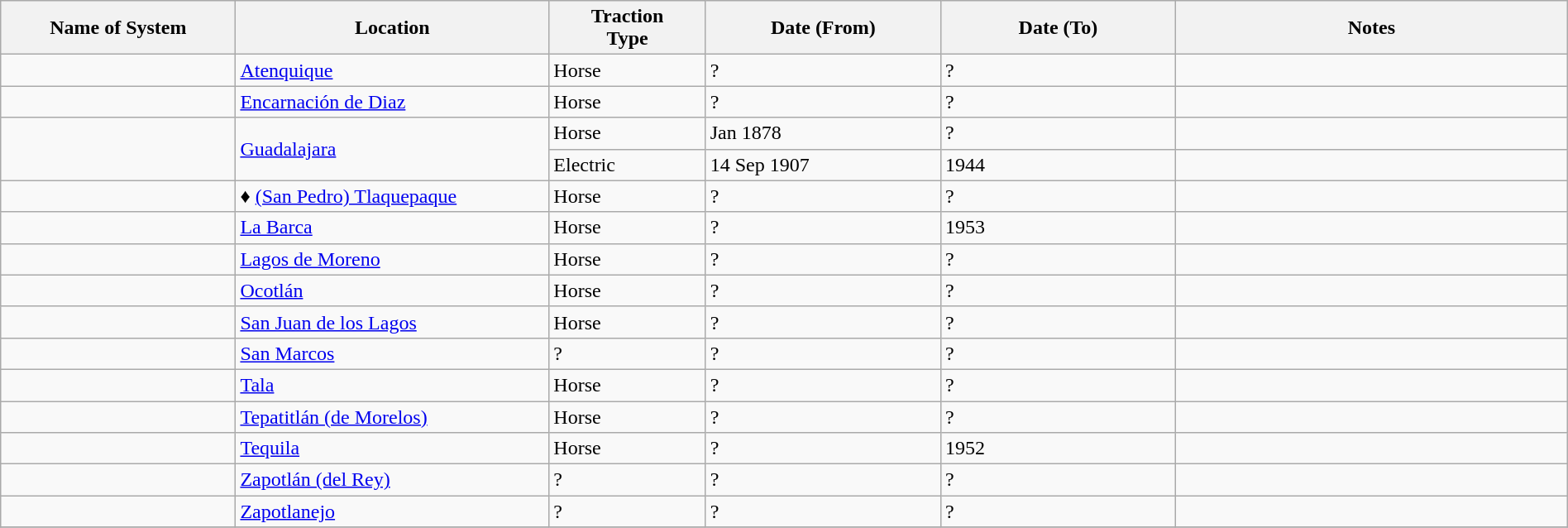<table class="wikitable" width=100%>
<tr>
<th width=15%>Name of System</th>
<th width=20%>Location</th>
<th width=10%>Traction<br>Type</th>
<th width=15%>Date (From)</th>
<th width=15%>Date (To)</th>
<th width=25%>Notes</th>
</tr>
<tr>
<td> </td>
<td><a href='#'>Atenquique</a></td>
<td>Horse</td>
<td>?</td>
<td>?</td>
<td> </td>
</tr>
<tr>
<td> </td>
<td><a href='#'>Encarnación de Diaz</a></td>
<td>Horse</td>
<td>?</td>
<td>?</td>
<td> </td>
</tr>
<tr>
<td rowspan=2> </td>
<td rowspan=2><a href='#'>Guadalajara</a></td>
<td>Horse</td>
<td>Jan 1878</td>
<td>?</td>
<td></td>
</tr>
<tr>
<td>Electric</td>
<td>14 Sep 1907</td>
<td>1944</td>
<td></td>
</tr>
<tr>
<td> </td>
<td>♦ <a href='#'>(San Pedro) Tlaquepaque</a></td>
<td>Horse</td>
<td>?</td>
<td>?</td>
<td> </td>
</tr>
<tr>
<td> </td>
<td><a href='#'>La Barca</a></td>
<td>Horse</td>
<td>?</td>
<td>1953</td>
<td> </td>
</tr>
<tr>
<td> </td>
<td><a href='#'>Lagos de Moreno</a></td>
<td>Horse</td>
<td>?</td>
<td>?</td>
<td> </td>
</tr>
<tr>
<td> </td>
<td><a href='#'>Ocotlán</a></td>
<td>Horse</td>
<td>?</td>
<td>?</td>
<td> </td>
</tr>
<tr>
<td> </td>
<td><a href='#'>San Juan de los Lagos</a></td>
<td>Horse</td>
<td>?</td>
<td>?</td>
<td> </td>
</tr>
<tr>
<td> </td>
<td><a href='#'>San Marcos</a></td>
<td>?</td>
<td>?</td>
<td>?</td>
<td> </td>
</tr>
<tr>
<td> </td>
<td><a href='#'>Tala</a></td>
<td>Horse</td>
<td>?</td>
<td>?</td>
<td> </td>
</tr>
<tr>
<td> </td>
<td><a href='#'>Tepatitlán (de Morelos)</a></td>
<td>Horse</td>
<td>?</td>
<td>?</td>
<td> </td>
</tr>
<tr>
<td> </td>
<td><a href='#'>Tequila</a></td>
<td>Horse</td>
<td>?</td>
<td>1952</td>
<td> </td>
</tr>
<tr>
<td> </td>
<td><a href='#'>Zapotlán (del Rey)</a></td>
<td>?</td>
<td>?</td>
<td>?</td>
<td> </td>
</tr>
<tr>
<td> </td>
<td><a href='#'>Zapotlanejo</a></td>
<td>?</td>
<td>?</td>
<td>?</td>
<td> </td>
</tr>
<tr>
</tr>
</table>
